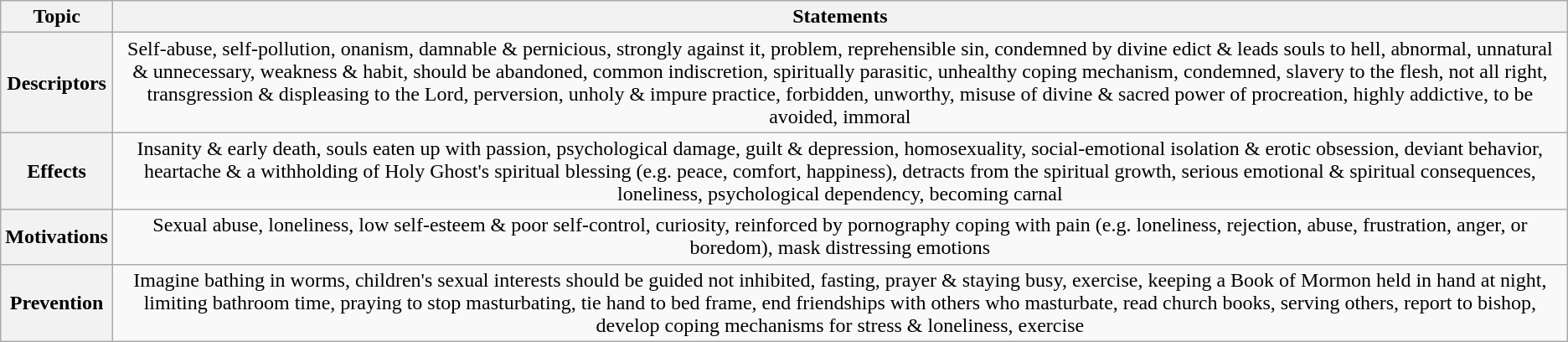<table class="wikitable" style="text-align: center; vertical-align: center">
<tr>
<th>Topic</th>
<th>Statements</th>
</tr>
<tr>
<th>Descriptors</th>
<td>Self-abuse, self-pollution, onanism, damnable & pernicious, strongly against it, problem, reprehensible sin, condemned by divine edict & leads souls to hell, abnormal, unnatural & unnecessary, weakness & habit, should be abandoned, common indiscretion, spiritually parasitic, unhealthy coping mechanism, condemned, slavery to the flesh, not all right, transgression & displeasing to the Lord, perversion, unholy & impure practice, forbidden, unworthy, misuse of divine & sacred power of procreation, highly addictive, to be avoided, immoral</td>
</tr>
<tr>
<th>Effects</th>
<td>Insanity & early death, souls eaten up with passion, psychological damage, guilt & depression, homosexuality, social-emotional isolation & erotic obsession, deviant behavior, heartache & a withholding of Holy Ghost's spiritual blessing (e.g. peace, comfort, happiness), detracts from the spiritual growth, serious emotional & spiritual consequences, loneliness, psychological dependency, becoming carnal</td>
</tr>
<tr>
<th>Motivations</th>
<td>Sexual abuse, loneliness, low self-esteem & poor self-control, curiosity, reinforced by pornography coping with pain (e.g. loneliness, rejection, abuse, frustration, anger, or boredom), mask distressing emotions</td>
</tr>
<tr>
<th>Prevention</th>
<td>Imagine bathing in worms, children's sexual interests should be guided not inhibited, fasting, prayer & staying busy, exercise, keeping a Book of Mormon held in hand at night, limiting bathroom time, praying to stop masturbating, tie hand to bed frame, end friendships with others who masturbate, read church books, serving others, report to bishop, develop coping mechanisms for stress & loneliness, exercise</td>
</tr>
</table>
